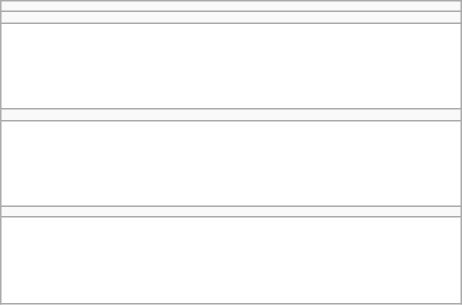<table align="right" class="wikitable">
<tr>
<td colspan="2"></td>
</tr>
<tr>
<td><em></em></td>
</tr>
<tr>
<td align="center" style="background:white;height:50px;width:300px"><span></span></td>
</tr>
<tr>
<td><em></em></td>
</tr>
<tr>
<td align="center" style="background:white;height:50px;width:300px"><span></span></td>
</tr>
<tr>
<td><em></em></td>
</tr>
<tr>
<td align="center" style="background:white;height:50px;width:300px"><span></span></td>
</tr>
</table>
